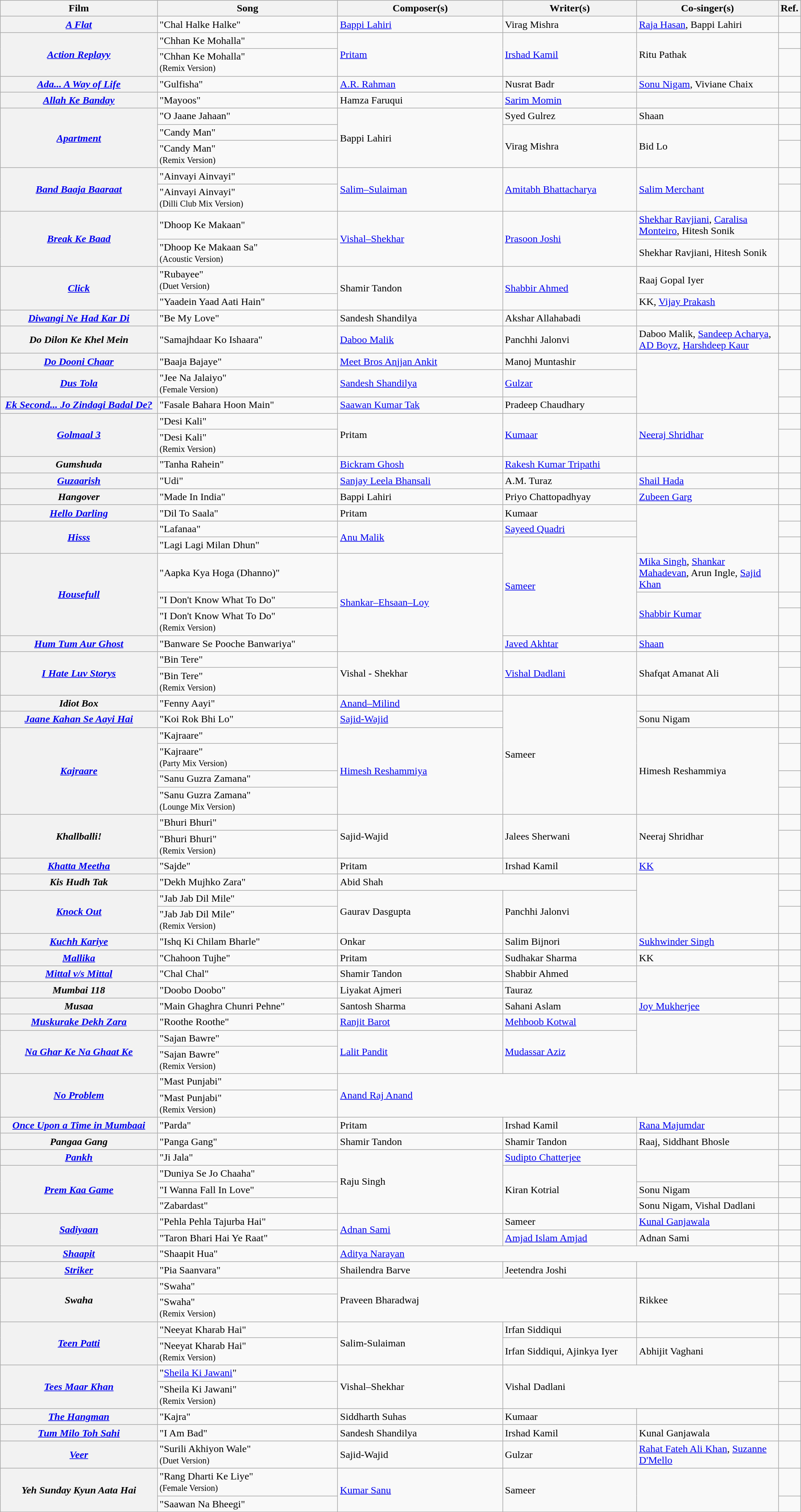<table class="wikitable plainrowheaders" width="100%" textcolor:#000;">
<tr>
<th scope="col" width=20%><strong>Film</strong></th>
<th scope="col" width=23%><strong>Song</strong></th>
<th scope="col" width=21%><strong>Composer(s)</strong></th>
<th scope="col" width=17%><strong>Writer(s)</strong></th>
<th scope="col" width=18%><strong>Co-singer(s)</strong></th>
<th scope="col" width=1%><strong>Ref.</strong></th>
</tr>
<tr>
<th scope="row"><em><a href='#'>A Flat</a></em></th>
<td>"Chal Halke Halke"</td>
<td><a href='#'>Bappi Lahiri</a></td>
<td>Virag Mishra</td>
<td><a href='#'>Raja Hasan</a>, Bappi Lahiri</td>
<td></td>
</tr>
<tr>
<th scope="row" rowspan="2"><em><a href='#'>Action Replayy</a></em></th>
<td>"Chhan Ke Mohalla"</td>
<td rowspan="2"><a href='#'>Pritam</a></td>
<td rowspan="2"><a href='#'>Irshad Kamil</a></td>
<td rowspan="2">Ritu Pathak</td>
<td></td>
</tr>
<tr>
<td>"Chhan Ke Mohalla"<br><small>(Remix Version)</small></td>
<td></td>
</tr>
<tr>
<th scope="row"><em><a href='#'>Ada... A Way of Life</a></em></th>
<td>"Gulfisha"</td>
<td><a href='#'>A.R. Rahman</a></td>
<td>Nusrat Badr</td>
<td><a href='#'>Sonu Nigam</a>, Viviane Chaix</td>
<td></td>
</tr>
<tr>
<th scope="row"><em><a href='#'>Allah Ke Banday</a></em></th>
<td>"Mayoos"</td>
<td>Hamza Faruqui</td>
<td><a href='#'>Sarim Momin</a></td>
<td></td>
<td></td>
</tr>
<tr>
<th scope="row" rowspan="3"><em><a href='#'>Apartment</a></em></th>
<td>"O Jaane Jahaan"</td>
<td rowspan="3">Bappi Lahiri</td>
<td>Syed Gulrez</td>
<td>Shaan</td>
<td></td>
</tr>
<tr>
<td>"Candy Man"</td>
<td rowspan="2">Virag Mishra</td>
<td rowspan="2">Bid Lo</td>
<td></td>
</tr>
<tr>
<td>"Candy Man"<br><small>(Remix Version)</small></td>
<td></td>
</tr>
<tr>
<th scope="row" rowspan="2"><em><a href='#'>Band Baaja Baaraat</a></em></th>
<td>"Ainvayi Ainvayi"</td>
<td rowspan="2"><a href='#'>Salim–Sulaiman</a></td>
<td rowspan="2"><a href='#'>Amitabh Bhattacharya</a></td>
<td rowspan="2"><a href='#'>Salim Merchant</a></td>
<td></td>
</tr>
<tr>
<td>"Ainvayi Ainvayi"<br><small>(Dilli Club Mix Version)</small></td>
<td></td>
</tr>
<tr>
<th scope="row" rowspan="2"><em><a href='#'>Break Ke Baad</a></em></th>
<td>"Dhoop Ke Makaan"</td>
<td rowspan="2"><a href='#'>Vishal–Shekhar</a></td>
<td rowspan="2"><a href='#'>Prasoon Joshi</a></td>
<td><a href='#'>Shekhar Ravjiani</a>, <a href='#'>Caralisa Monteiro</a>, Hitesh Sonik</td>
<td></td>
</tr>
<tr>
<td>"Dhoop Ke Makaan Sa"<br><small>(Acoustic Version)</small></td>
<td>Shekhar Ravjiani, Hitesh Sonik</td>
<td></td>
</tr>
<tr>
<th scope="row" rowspan="2"><em><a href='#'>Click</a></em></th>
<td>"Rubayee"<br><small>(Duet Version)</small></td>
<td rowspan="2">Shamir Tandon</td>
<td rowspan="2"><a href='#'>Shabbir Ahmed</a></td>
<td>Raaj Gopal Iyer</td>
<td></td>
</tr>
<tr>
<td>"Yaadein Yaad Aati Hain"</td>
<td>KK, <a href='#'>Vijay Prakash</a></td>
<td></td>
</tr>
<tr>
<th scope="row"><em><a href='#'>Diwangi Ne Had Kar Di</a></em></th>
<td>"Be My Love"</td>
<td>Sandesh Shandilya</td>
<td>Akshar Allahabadi</td>
<td></td>
<td></td>
</tr>
<tr>
<th scope="row"><em>Do Dilon Ke Khel Mein</em></th>
<td>"Samajhdaar Ko Ishaara"</td>
<td><a href='#'>Daboo Malik</a></td>
<td>Panchhi Jalonvi</td>
<td>Daboo Malik, <a href='#'>Sandeep Acharya</a>, <a href='#'>AD Boyz</a>, <a href='#'>Harshdeep Kaur</a></td>
<td></td>
</tr>
<tr>
<th scope="row"><em><a href='#'>Do Dooni Chaar</a></em></th>
<td>"Baaja Bajaye"</td>
<td><a href='#'>Meet Bros Anjjan Ankit</a></td>
<td>Manoj Muntashir</td>
<td rowspan="3"></td>
<td></td>
</tr>
<tr>
<th scope="row"><em><a href='#'>Dus Tola</a></em></th>
<td>"Jee Na Jalaiyo"<br><small>(Female Version)</small></td>
<td><a href='#'>Sandesh Shandilya</a></td>
<td><a href='#'>Gulzar</a></td>
<td></td>
</tr>
<tr>
<th scope="row"><em><a href='#'>Ek Second... Jo Zindagi Badal De?</a></em></th>
<td>"Fasale Bahara Hoon Main"</td>
<td><a href='#'>Saawan Kumar Tak</a></td>
<td>Pradeep Chaudhary</td>
<td></td>
</tr>
<tr>
<th scope="row" rowspan="2"><em><a href='#'>Golmaal 3</a></em></th>
<td>"Desi Kali"</td>
<td rowspan="2">Pritam</td>
<td rowspan="2"><a href='#'>Kumaar</a></td>
<td rowspan="2"><a href='#'>Neeraj Shridhar</a></td>
<td></td>
</tr>
<tr>
<td>"Desi Kali"<br><small>(Remix Version)</small></td>
<td></td>
</tr>
<tr>
<th scope="row"><em>Gumshuda</em></th>
<td>"Tanha Rahein"</td>
<td><a href='#'>Bickram Ghosh</a></td>
<td><a href='#'>Rakesh Kumar Tripathi</a></td>
<td></td>
<td></td>
</tr>
<tr>
<th scope="row"><em><a href='#'>Guzaarish</a></em></th>
<td>"Udi"</td>
<td><a href='#'>Sanjay Leela Bhansali</a></td>
<td>A.M. Turaz</td>
<td><a href='#'>Shail Hada</a></td>
<td></td>
</tr>
<tr>
<th scope="row"><em>Hangover</em></th>
<td>"Made In India"</td>
<td>Bappi Lahiri</td>
<td>Priyo Chattopadhyay</td>
<td><a href='#'>Zubeen Garg</a></td>
<td></td>
</tr>
<tr>
<th scope="row"><em><a href='#'>Hello Darling</a></em></th>
<td>"Dil To Saala"</td>
<td>Pritam</td>
<td>Kumaar</td>
<td rowspan="3"></td>
<td></td>
</tr>
<tr>
<th scope="row" rowspan="2"><em><a href='#'>Hisss</a></em></th>
<td>"Lafanaa"</td>
<td rowspan="2"><a href='#'>Anu Malik</a></td>
<td><a href='#'>Sayeed Quadri</a></td>
<td></td>
</tr>
<tr>
<td>"Lagi Lagi Milan Dhun"</td>
<td rowspan="4"><a href='#'>Sameer</a></td>
<td></td>
</tr>
<tr>
<th scope="row" rowspan="3"><em><a href='#'>Housefull</a></em></th>
<td>"Aapka Kya Hoga (Dhanno)"</td>
<td rowspan="4"><a href='#'>Shankar–Ehsaan–Loy</a></td>
<td><a href='#'>Mika Singh</a>, <a href='#'>Shankar Mahadevan</a>, Arun Ingle, <a href='#'>Sajid Khan</a></td>
<td></td>
</tr>
<tr>
<td>"I Don't Know What To Do"</td>
<td rowspan="2"><a href='#'>Shabbir Kumar</a></td>
<td></td>
</tr>
<tr>
<td>"I Don't Know What To Do"<br><small>(Remix Version)</small></td>
<td></td>
</tr>
<tr>
<th scope="row"><em><a href='#'>Hum Tum Aur Ghost</a></em></th>
<td>"Banware Se Pooche Banwariya"</td>
<td><a href='#'>Javed Akhtar</a></td>
<td><a href='#'>Shaan</a></td>
<td></td>
</tr>
<tr>
<th scope="row" rowspan="2"><em><a href='#'>I Hate Luv Storys</a></em></th>
<td>"Bin Tere"</td>
<td rowspan="2">Vishal - Shekhar</td>
<td rowspan="2"><a href='#'>Vishal Dadlani</a></td>
<td rowspan="2">Shafqat Amanat Ali</td>
<td></td>
</tr>
<tr>
<td>"Bin Tere"<br><small>(Remix Version)</small></td>
<td></td>
</tr>
<tr>
<th scope="row"><em>Idiot Box</em></th>
<td>"Fenny Aayi"</td>
<td><a href='#'>Anand–Milind</a></td>
<td rowspan="6">Sameer</td>
<td></td>
<td></td>
</tr>
<tr>
<th scope="row"><em><a href='#'>Jaane Kahan Se Aayi Hai</a></em></th>
<td>"Koi Rok Bhi Lo"</td>
<td><a href='#'>Sajid-Wajid</a></td>
<td>Sonu Nigam</td>
<td></td>
</tr>
<tr>
<th scope="row" rowspan="4"><em><a href='#'>Kajraare</a></em></th>
<td>"Kajraare"</td>
<td rowspan="4"><a href='#'>Himesh Reshammiya</a></td>
<td rowspan="4">Himesh Reshammiya</td>
<td></td>
</tr>
<tr>
<td>"Kajraare"<br><small>(Party Mix Version)</small></td>
<td></td>
</tr>
<tr>
<td>"Sanu Guzra Zamana"</td>
<td></td>
</tr>
<tr>
<td>"Sanu Guzra Zamana"<br><small>(Lounge Mix Version)</small></td>
<td></td>
</tr>
<tr>
<th scope="row" rowspan="2"><em>Khallballi!</em></th>
<td>"Bhuri Bhuri"</td>
<td rowspan="2">Sajid-Wajid</td>
<td rowspan="2">Jalees Sherwani</td>
<td rowspan="2">Neeraj Shridhar</td>
<td></td>
</tr>
<tr>
<td>"Bhuri Bhuri"<br><small>(Remix Version)</small></td>
<td></td>
</tr>
<tr>
<th scope="row"><em><a href='#'>Khatta Meetha</a></em></th>
<td>"Sajde"</td>
<td>Pritam</td>
<td>Irshad Kamil</td>
<td><a href='#'>KK</a></td>
<td></td>
</tr>
<tr>
<th scope="row"><em>Kis Hudh Tak</em></th>
<td>"Dekh Mujhko Zara"</td>
<td colspan="2">Abid Shah</td>
<td rowspan="3"></td>
<td></td>
</tr>
<tr>
<th scope="row" rowspan="2"><em><a href='#'>Knock Out</a></em></th>
<td>"Jab Jab Dil Mile"</td>
<td rowspan="2">Gaurav Dasgupta</td>
<td rowspan="2">Panchhi Jalonvi</td>
<td></td>
</tr>
<tr>
<td>"Jab Jab Dil Mile"<br><small>(Remix Version)</small></td>
<td></td>
</tr>
<tr>
<th scope="row"><em><a href='#'>Kuchh Kariye</a></em></th>
<td>"Ishq Ki Chilam Bharle"</td>
<td>Onkar</td>
<td>Salim Bijnori</td>
<td><a href='#'>Sukhwinder Singh</a></td>
<td></td>
</tr>
<tr>
<th scope="row"><em><a href='#'>Mallika</a></em></th>
<td>"Chahoon Tujhe"</td>
<td>Pritam</td>
<td>Sudhakar Sharma</td>
<td>KK</td>
<td></td>
</tr>
<tr>
<th scope="row"><em><a href='#'>Mittal v/s Mittal</a></em></th>
<td>"Chal Chal"</td>
<td>Shamir Tandon</td>
<td>Shabbir Ahmed</td>
<td rowspan="2"></td>
<td></td>
</tr>
<tr>
<th scope="row"><em>Mumbai 118</em></th>
<td>"Doobo Doobo"</td>
<td>Liyakat Ajmeri</td>
<td>Tauraz</td>
<td></td>
</tr>
<tr>
<th scope="row"><em>Musaa</em></th>
<td>"Main Ghaghra Chunri Pehne"</td>
<td>Santosh Sharma</td>
<td>Sahani Aslam</td>
<td><a href='#'>Joy Mukherjee</a></td>
<td></td>
</tr>
<tr>
<th scope="row"><em><a href='#'>Muskurake Dekh Zara</a></em></th>
<td>"Roothe Roothe"</td>
<td><a href='#'>Ranjit Barot</a></td>
<td><a href='#'>Mehboob Kotwal</a></td>
<td rowspan="3"></td>
<td></td>
</tr>
<tr>
<th scope="row" rowspan="2"><em><a href='#'>Na Ghar Ke Na Ghaat Ke</a></em></th>
<td>"Sajan Bawre"</td>
<td rowspan="2"><a href='#'>Lalit Pandit</a></td>
<td rowspan="2"><a href='#'>Mudassar Aziz</a></td>
<td></td>
</tr>
<tr>
<td>"Sajan Bawre"<br><small>(Remix Version)</small></td>
<td></td>
</tr>
<tr>
<th scope="row" rowspan="2"><em><a href='#'>No Problem</a></em></th>
<td>"Mast Punjabi"</td>
<td colspan="3" rowspan="2"><a href='#'>Anand Raj Anand</a></td>
<td></td>
</tr>
<tr>
<td>"Mast Punjabi"<br><small>(Remix Version)</small></td>
<td></td>
</tr>
<tr>
<th scope="row"><em><a href='#'>Once Upon a Time in Mumbaai</a></em></th>
<td>"Parda"</td>
<td>Pritam</td>
<td>Irshad Kamil</td>
<td><a href='#'>Rana Majumdar</a></td>
<td></td>
</tr>
<tr>
<th scope="row"><em>Pangaa Gang</em></th>
<td>"Panga Gang"</td>
<td>Shamir Tandon</td>
<td>Shamir Tandon</td>
<td>Raaj, Siddhant Bhosle</td>
<td></td>
</tr>
<tr>
<th scope="row"><em><a href='#'>Pankh</a></em></th>
<td>"Ji Jala"</td>
<td rowspan="4">Raju Singh</td>
<td><a href='#'>Sudipto Chatterjee</a></td>
<td rowspan="2"></td>
<td></td>
</tr>
<tr>
<th scope="row" rowspan="3"><em><a href='#'>Prem Kaa Game</a></em></th>
<td>"Duniya Se Jo Chaaha"</td>
<td rowspan="3">Kiran Kotrial</td>
<td></td>
</tr>
<tr>
<td>"I Wanna Fall In Love"</td>
<td>Sonu Nigam</td>
<td></td>
</tr>
<tr>
<td>"Zabardast"</td>
<td>Sonu Nigam, Vishal Dadlani</td>
<td></td>
</tr>
<tr>
<th scope="row" rowspan="2"><em><a href='#'>Sadiyaan</a></em></th>
<td>"Pehla Pehla Tajurba Hai"</td>
<td rowspan="2"><a href='#'>Adnan Sami</a></td>
<td>Sameer</td>
<td><a href='#'>Kunal Ganjawala</a></td>
<td></td>
</tr>
<tr>
<td>"Taron Bhari Hai Ye Raat"</td>
<td><a href='#'>Amjad Islam Amjad</a></td>
<td>Adnan Sami</td>
<td></td>
</tr>
<tr>
<th scope="row"><em><a href='#'>Shaapit</a></em></th>
<td>"Shaapit Hua"</td>
<td colspan="3"><a href='#'>Aditya Narayan</a></td>
<td></td>
</tr>
<tr>
<th scope="row"><em><a href='#'>Striker</a></em></th>
<td>"Pia Saanvara"</td>
<td>Shailendra Barve</td>
<td>Jeetendra Joshi</td>
<td></td>
<td></td>
</tr>
<tr>
<th scope="row" rowspan="2"><em>Swaha</em></th>
<td>"Swaha"</td>
<td colspan="2" rowspan="2">Praveen Bharadwaj</td>
<td rowspan="2">Rikkee</td>
<td></td>
</tr>
<tr>
<td>"Swaha"<br><small>(Remix Version)</small></td>
<td></td>
</tr>
<tr>
<th scope="row" rowspan="2"><em><a href='#'>Teen Patti</a></em></th>
<td>"Neeyat Kharab Hai"</td>
<td rowspan="2">Salim-Sulaiman</td>
<td>Irfan Siddiqui</td>
<td></td>
<td></td>
</tr>
<tr>
<td>"Neeyat Kharab Hai"<br><small>(Remix Version)</small></td>
<td>Irfan Siddiqui, Ajinkya Iyer</td>
<td>Abhijit Vaghani</td>
<td></td>
</tr>
<tr>
<th scope="row" rowspan="2"><em><a href='#'>Tees Maar Khan</a></em></th>
<td>"<a href='#'>Sheila Ki Jawani</a>"</td>
<td rowspan="2">Vishal–Shekhar</td>
<td colspan="2" rowspan="2">Vishal Dadlani</td>
<td></td>
</tr>
<tr>
<td>"Sheila Ki Jawani"<br><small>(Remix Version)</small></td>
<td></td>
</tr>
<tr>
<th scope="row"><em><a href='#'>The Hangman</a></em></th>
<td>"Kajra"</td>
<td>Siddharth Suhas</td>
<td>Kumaar</td>
<td></td>
<td></td>
</tr>
<tr>
<th scope="row"><em><a href='#'>Tum Milo Toh Sahi</a></em></th>
<td>"I Am Bad"</td>
<td>Sandesh Shandilya</td>
<td>Irshad Kamil</td>
<td>Kunal Ganjawala</td>
<td></td>
</tr>
<tr>
<th scope="row"><em><a href='#'>Veer</a></em></th>
<td>"Surili Akhiyon Wale"<br><small>(Duet Version)</small></td>
<td>Sajid-Wajid</td>
<td>Gulzar</td>
<td><a href='#'>Rahat Fateh Ali Khan</a>, <a href='#'>Suzanne D'Mello</a></td>
<td></td>
</tr>
<tr>
<th scope="row" rowspan="2"><em>Yeh Sunday Kyun Aata Hai</em></th>
<td>"Rang Dharti Ke Liye"<br><small>(Female Version)</small></td>
<td rowspan="2"><a href='#'>Kumar Sanu</a></td>
<td rowspan="2">Sameer</td>
<td rowspan="2"></td>
<td></td>
</tr>
<tr>
<td>"Saawan Na Bheegi"</td>
<td></td>
</tr>
<tr>
</tr>
</table>
